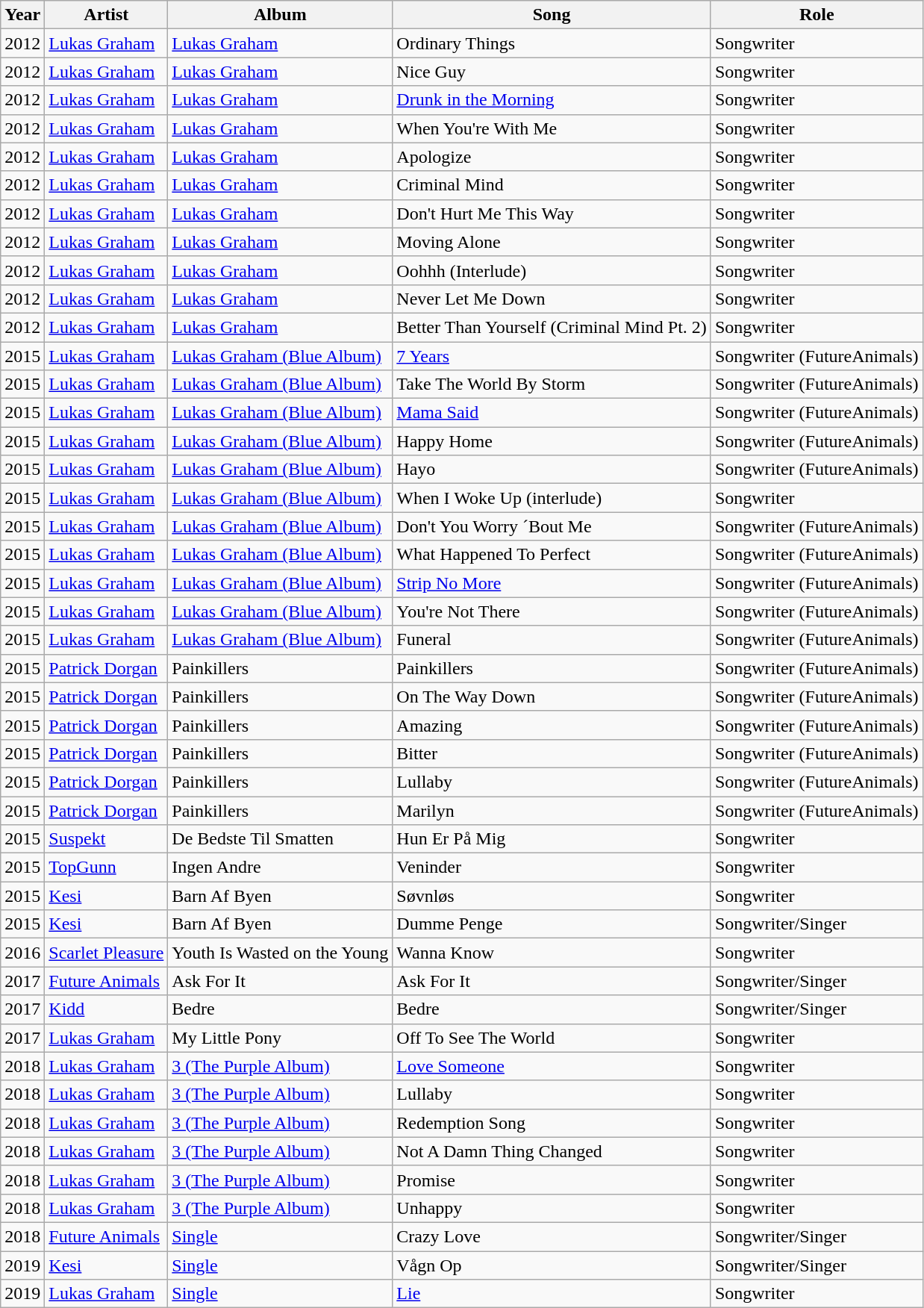<table class="wikitable">
<tr>
<th>Year</th>
<th>Artist</th>
<th>Album</th>
<th>Song</th>
<th>Role</th>
</tr>
<tr>
<td>2012</td>
<td><a href='#'>Lukas Graham</a></td>
<td><a href='#'>Lukas Graham</a></td>
<td>Ordinary Things</td>
<td>Songwriter</td>
</tr>
<tr>
<td>2012</td>
<td><a href='#'>Lukas Graham</a></td>
<td><a href='#'>Lukas Graham</a></td>
<td>Nice Guy</td>
<td>Songwriter</td>
</tr>
<tr>
<td>2012</td>
<td><a href='#'>Lukas Graham</a></td>
<td><a href='#'>Lukas Graham</a></td>
<td><a href='#'>Drunk in the Morning</a></td>
<td>Songwriter</td>
</tr>
<tr>
<td>2012</td>
<td><a href='#'>Lukas Graham</a></td>
<td><a href='#'>Lukas Graham</a></td>
<td>When You're With Me</td>
<td>Songwriter</td>
</tr>
<tr>
<td>2012</td>
<td><a href='#'>Lukas Graham</a></td>
<td><a href='#'>Lukas Graham</a></td>
<td>Apologize</td>
<td>Songwriter</td>
</tr>
<tr>
<td>2012</td>
<td><a href='#'>Lukas Graham</a></td>
<td><a href='#'>Lukas Graham</a></td>
<td>Criminal Mind</td>
<td>Songwriter</td>
</tr>
<tr>
<td>2012</td>
<td><a href='#'>Lukas Graham</a></td>
<td><a href='#'>Lukas Graham</a></td>
<td>Don't Hurt Me This Way</td>
<td>Songwriter</td>
</tr>
<tr>
<td>2012</td>
<td><a href='#'>Lukas Graham</a></td>
<td><a href='#'>Lukas Graham</a></td>
<td>Moving Alone</td>
<td>Songwriter</td>
</tr>
<tr>
<td>2012</td>
<td><a href='#'>Lukas Graham</a></td>
<td><a href='#'>Lukas Graham</a></td>
<td>Oohhh (Interlude)</td>
<td>Songwriter</td>
</tr>
<tr>
<td>2012</td>
<td><a href='#'>Lukas Graham</a></td>
<td><a href='#'>Lukas Graham</a></td>
<td>Never Let Me Down</td>
<td>Songwriter</td>
</tr>
<tr>
<td>2012</td>
<td><a href='#'>Lukas Graham</a></td>
<td><a href='#'>Lukas Graham</a></td>
<td>Better Than Yourself (Criminal Mind Pt. 2)</td>
<td>Songwriter</td>
</tr>
<tr>
<td>2015</td>
<td><a href='#'>Lukas Graham</a></td>
<td><a href='#'>Lukas Graham (Blue Album)</a></td>
<td><a href='#'>7 Years</a></td>
<td>Songwriter (FutureAnimals)</td>
</tr>
<tr>
<td>2015</td>
<td><a href='#'>Lukas Graham</a></td>
<td><a href='#'>Lukas Graham (Blue Album)</a></td>
<td>Take The World By Storm</td>
<td>Songwriter (FutureAnimals)</td>
</tr>
<tr>
<td>2015</td>
<td><a href='#'>Lukas Graham</a></td>
<td><a href='#'>Lukas Graham (Blue Album)</a></td>
<td><a href='#'>Mama Said</a></td>
<td>Songwriter (FutureAnimals)</td>
</tr>
<tr>
<td>2015</td>
<td><a href='#'>Lukas Graham</a></td>
<td><a href='#'>Lukas Graham (Blue Album)</a></td>
<td>Happy Home</td>
<td>Songwriter (FutureAnimals)</td>
</tr>
<tr>
<td>2015</td>
<td><a href='#'>Lukas Graham</a></td>
<td><a href='#'>Lukas Graham (Blue Album)</a></td>
<td>Hayo</td>
<td>Songwriter (FutureAnimals)</td>
</tr>
<tr>
<td>2015</td>
<td><a href='#'>Lukas Graham</a></td>
<td><a href='#'>Lukas Graham (Blue Album)</a></td>
<td>When I Woke Up (interlude)</td>
<td>Songwriter</td>
</tr>
<tr>
<td>2015</td>
<td><a href='#'>Lukas Graham</a></td>
<td><a href='#'>Lukas Graham (Blue Album)</a></td>
<td>Don't You Worry ´Bout Me</td>
<td>Songwriter (FutureAnimals)</td>
</tr>
<tr>
<td>2015</td>
<td><a href='#'>Lukas Graham</a></td>
<td><a href='#'>Lukas Graham (Blue Album)</a></td>
<td>What Happened To Perfect</td>
<td>Songwriter (FutureAnimals)</td>
</tr>
<tr>
<td>2015</td>
<td><a href='#'>Lukas Graham</a></td>
<td><a href='#'>Lukas Graham (Blue Album)</a></td>
<td><a href='#'>Strip No More</a></td>
<td>Songwriter (FutureAnimals)</td>
</tr>
<tr>
<td>2015</td>
<td><a href='#'>Lukas Graham</a></td>
<td><a href='#'>Lukas Graham (Blue Album)</a></td>
<td>You're Not There</td>
<td>Songwriter (FutureAnimals)</td>
</tr>
<tr>
<td>2015</td>
<td><a href='#'>Lukas Graham</a></td>
<td><a href='#'>Lukas Graham (Blue Album)</a></td>
<td>Funeral</td>
<td>Songwriter (FutureAnimals)</td>
</tr>
<tr>
<td>2015</td>
<td><a href='#'>Patrick Dorgan</a></td>
<td>Painkillers</td>
<td>Painkillers</td>
<td>Songwriter (FutureAnimals)</td>
</tr>
<tr>
<td>2015</td>
<td><a href='#'>Patrick Dorgan</a></td>
<td>Painkillers</td>
<td>On The Way Down</td>
<td>Songwriter (FutureAnimals)</td>
</tr>
<tr>
<td>2015</td>
<td><a href='#'>Patrick Dorgan</a></td>
<td>Painkillers</td>
<td>Amazing</td>
<td>Songwriter (FutureAnimals)</td>
</tr>
<tr>
<td>2015</td>
<td><a href='#'>Patrick Dorgan</a></td>
<td>Painkillers</td>
<td>Bitter</td>
<td>Songwriter (FutureAnimals)</td>
</tr>
<tr>
<td>2015</td>
<td><a href='#'>Patrick Dorgan</a></td>
<td>Painkillers</td>
<td>Lullaby</td>
<td>Songwriter (FutureAnimals)</td>
</tr>
<tr>
<td>2015</td>
<td><a href='#'>Patrick Dorgan</a></td>
<td>Painkillers</td>
<td>Marilyn</td>
<td>Songwriter (FutureAnimals)</td>
</tr>
<tr>
<td>2015</td>
<td><a href='#'>Suspekt</a></td>
<td>De Bedste Til Smatten</td>
<td>Hun Er På Mig</td>
<td>Songwriter</td>
</tr>
<tr>
<td>2015</td>
<td><a href='#'>TopGunn</a></td>
<td>Ingen Andre</td>
<td>Veninder</td>
<td>Songwriter</td>
</tr>
<tr>
<td>2015</td>
<td><a href='#'>Kesi</a></td>
<td>Barn Af Byen</td>
<td>Søvnløs</td>
<td>Songwriter</td>
</tr>
<tr>
<td>2015</td>
<td><a href='#'>Kesi</a></td>
<td>Barn Af Byen</td>
<td>Dumme Penge</td>
<td>Songwriter/Singer</td>
</tr>
<tr>
<td>2016</td>
<td><a href='#'>Scarlet Pleasure</a></td>
<td>Youth Is Wasted on the Young</td>
<td>Wanna Know</td>
<td>Songwriter</td>
</tr>
<tr>
<td>2017</td>
<td><a href='#'>Future Animals</a></td>
<td>Ask For It</td>
<td>Ask For It</td>
<td>Songwriter/Singer</td>
</tr>
<tr>
<td>2017</td>
<td><a href='#'>Kidd</a></td>
<td>Bedre</td>
<td>Bedre</td>
<td>Songwriter/Singer</td>
</tr>
<tr>
<td>2017</td>
<td><a href='#'>Lukas Graham</a></td>
<td>My Little Pony</td>
<td>Off To See The World</td>
<td>Songwriter</td>
</tr>
<tr>
<td>2018</td>
<td><a href='#'>Lukas Graham</a></td>
<td><a href='#'>3 (The Purple Album)</a></td>
<td><a href='#'>Love Someone</a></td>
<td>Songwriter</td>
</tr>
<tr>
<td>2018</td>
<td><a href='#'>Lukas Graham</a></td>
<td><a href='#'>3 (The Purple Album)</a></td>
<td>Lullaby</td>
<td>Songwriter</td>
</tr>
<tr>
<td>2018</td>
<td><a href='#'>Lukas Graham</a></td>
<td><a href='#'>3 (The Purple Album)</a></td>
<td>Redemption Song</td>
<td>Songwriter</td>
</tr>
<tr>
<td>2018</td>
<td><a href='#'>Lukas Graham</a></td>
<td><a href='#'>3 (The Purple Album)</a></td>
<td>Not A Damn Thing Changed</td>
<td>Songwriter</td>
</tr>
<tr>
<td>2018</td>
<td><a href='#'>Lukas Graham</a></td>
<td><a href='#'>3 (The Purple Album)</a></td>
<td>Promise</td>
<td>Songwriter</td>
</tr>
<tr>
<td>2018</td>
<td><a href='#'>Lukas Graham</a></td>
<td><a href='#'>3 (The Purple Album)</a></td>
<td>Unhappy</td>
<td>Songwriter</td>
</tr>
<tr>
<td>2018</td>
<td><a href='#'>Future Animals</a></td>
<td><a href='#'>Single</a></td>
<td>Crazy Love</td>
<td>Songwriter/Singer</td>
</tr>
<tr>
<td>2019</td>
<td><a href='#'>Kesi</a></td>
<td><a href='#'>Single</a></td>
<td>Vågn Op</td>
<td>Songwriter/Singer</td>
</tr>
<tr>
<td>2019</td>
<td><a href='#'>Lukas Graham</a></td>
<td><a href='#'>Single</a></td>
<td><a href='#'>Lie</a></td>
<td>Songwriter</td>
</tr>
</table>
